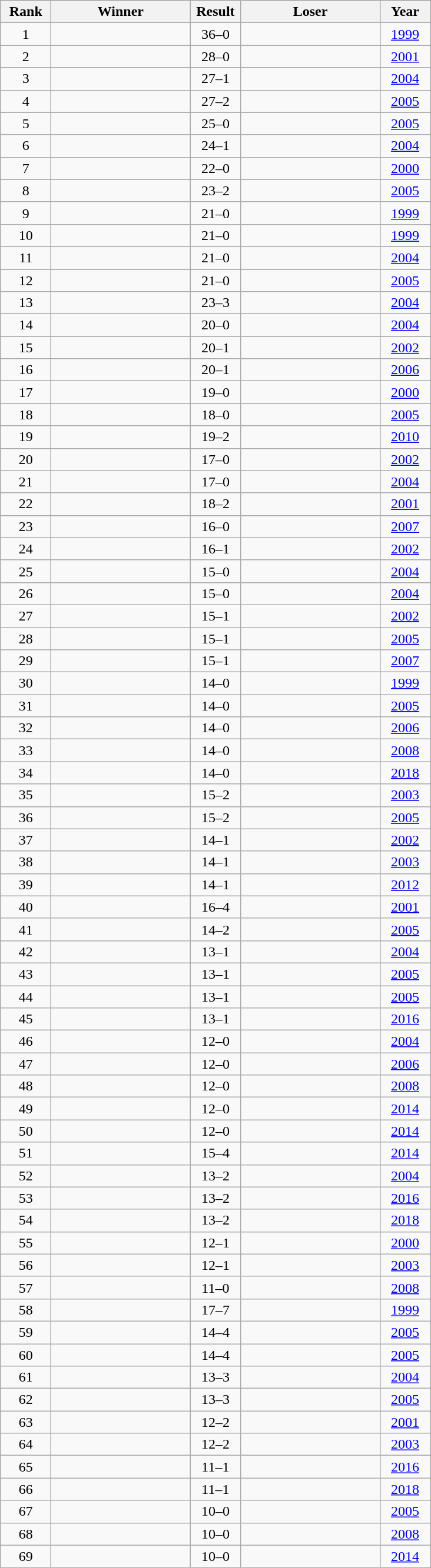<table class="wikitable sortable">
<tr>
<th width=50>Rank</th>
<th width=150>Winner</th>
<th width=50>Result</th>
<th width=150>Loser</th>
<th width=50>Year</th>
</tr>
<tr>
<td align=center>1</td>
<td style="text-align:left;"></td>
<td style="text-align:center;">36–0</td>
<td style="text-align:left;"></td>
<td align=center><a href='#'>1999</a></td>
</tr>
<tr>
<td align=center>2</td>
<td style="text-align:left;"></td>
<td style="text-align:center;">28–0</td>
<td style="text-align:left;"></td>
<td align=center><a href='#'>2001</a></td>
</tr>
<tr>
<td align=center>3</td>
<td style="text-align:left;"></td>
<td style="text-align:center;">27–1</td>
<td style="text-align:left;"></td>
<td align=center><a href='#'>2004</a></td>
</tr>
<tr>
<td align=center>4</td>
<td style="text-align:left;"></td>
<td style="text-align:center;">27–2</td>
<td style="text-align:left;"></td>
<td align=center><a href='#'>2005</a></td>
</tr>
<tr>
<td align=center>5</td>
<td style="text-align:left;"></td>
<td style="text-align:center;">25–0</td>
<td style="text-align:left;"></td>
<td align=center><a href='#'>2005</a></td>
</tr>
<tr>
<td align=center>6</td>
<td style="text-align:left;"></td>
<td style="text-align:center;">24–1</td>
<td style="text-align:left;"></td>
<td align=center><a href='#'>2004</a></td>
</tr>
<tr>
<td align=center>7</td>
<td style="text-align:left;"></td>
<td style="text-align:center;">22–0</td>
<td style="text-align:left;"></td>
<td align=center><a href='#'>2000</a></td>
</tr>
<tr>
<td align=center>8</td>
<td style="text-align:left;"></td>
<td style="text-align:center;">23–2</td>
<td style="text-align:left;"></td>
<td align=center><a href='#'>2005</a></td>
</tr>
<tr>
<td align=center>9</td>
<td style="text-align:left;"></td>
<td style="text-align:center;">21–0</td>
<td style="text-align:left;"></td>
<td align=center><a href='#'>1999</a></td>
</tr>
<tr>
<td align=center>10</td>
<td style="text-align:left;"></td>
<td style="text-align:center;">21–0</td>
<td style="text-align:left;"></td>
<td align=center><a href='#'>1999</a></td>
</tr>
<tr>
<td align=center>11</td>
<td style="text-align:left;"></td>
<td style="text-align:center;">21–0</td>
<td style="text-align:left;"></td>
<td align=center><a href='#'>2004</a></td>
</tr>
<tr>
<td align=center>12</td>
<td style="text-align:left;"></td>
<td style="text-align:center;">21–0</td>
<td style="text-align:left;"></td>
<td align=center><a href='#'>2005</a></td>
</tr>
<tr>
<td align=center>13</td>
<td style="text-align:left;"></td>
<td style="text-align:center;">23–3</td>
<td style="text-align:left;"></td>
<td align=center><a href='#'>2004</a></td>
</tr>
<tr>
<td align=center>14</td>
<td style="text-align:left;"></td>
<td style="text-align:center;">20–0</td>
<td style="text-align:left;"></td>
<td align=center><a href='#'>2004</a></td>
</tr>
<tr>
<td align=center>15</td>
<td style="text-align:left;"></td>
<td style="text-align:center;">20–1</td>
<td style="text-align:left;"></td>
<td align=center><a href='#'>2002</a></td>
</tr>
<tr>
<td align=center>16</td>
<td style="text-align:left;"></td>
<td style="text-align:center;">20–1</td>
<td style="text-align:left;"></td>
<td align=center><a href='#'>2006</a></td>
</tr>
<tr>
<td align=center>17</td>
<td style="text-align:left;"></td>
<td style="text-align:center;">19–0</td>
<td style="text-align:left;"></td>
<td align=center><a href='#'>2000</a></td>
</tr>
<tr>
<td align=center>18</td>
<td style="text-align:left;"></td>
<td style="text-align:center;">18–0</td>
<td style="text-align:left;"></td>
<td align=center><a href='#'>2005</a></td>
</tr>
<tr>
<td align=center>19</td>
<td style="text-align:left;"></td>
<td style="text-align:center;">19–2</td>
<td style="text-align:left;"></td>
<td align=center><a href='#'>2010</a></td>
</tr>
<tr>
<td align=center>20</td>
<td style="text-align:left;"></td>
<td style="text-align:center;">17–0</td>
<td style="text-align:left;"></td>
<td align=center><a href='#'>2002</a></td>
</tr>
<tr>
<td align=center>21</td>
<td style="text-align:left;"></td>
<td style="text-align:center;">17–0</td>
<td style="text-align:left;"></td>
<td align=center><a href='#'>2004</a></td>
</tr>
<tr>
<td align=center>22</td>
<td style="text-align:left;"></td>
<td style="text-align:center;">18–2</td>
<td style="text-align:left;"></td>
<td align=center><a href='#'>2001</a></td>
</tr>
<tr>
<td align=center>23</td>
<td style="text-align:left;"></td>
<td style="text-align:center;">16–0</td>
<td style="text-align:left;"></td>
<td align=center><a href='#'>2007</a></td>
</tr>
<tr>
<td align=center>24</td>
<td style="text-align:left;"></td>
<td style="text-align:center;">16–1</td>
<td style="text-align:left;"></td>
<td align=center><a href='#'>2002</a></td>
</tr>
<tr>
<td align=center>25</td>
<td style="text-align:left;"></td>
<td style="text-align:center;">15–0</td>
<td style="text-align:left;"></td>
<td align=center><a href='#'>2004</a></td>
</tr>
<tr>
<td align=center>26</td>
<td style="text-align:left;"></td>
<td style="text-align:center;">15–0</td>
<td style="text-align:left;"></td>
<td align=center><a href='#'>2004</a></td>
</tr>
<tr>
<td align=center>27</td>
<td style="text-align:left;"></td>
<td style="text-align:center;">15–1</td>
<td style="text-align:left;"></td>
<td align=center><a href='#'>2002</a></td>
</tr>
<tr>
<td align=center>28</td>
<td style="text-align:left;"></td>
<td style="text-align:center;">15–1</td>
<td style="text-align:left;"></td>
<td align=center><a href='#'>2005</a></td>
</tr>
<tr>
<td align=center>29</td>
<td style="text-align:left;"></td>
<td style="text-align:center;">15–1</td>
<td style="text-align:left;"></td>
<td align=center><a href='#'>2007</a></td>
</tr>
<tr>
<td align=center>30</td>
<td style="text-align:left;"></td>
<td style="text-align:center;">14–0</td>
<td style="text-align:left;"></td>
<td align=center><a href='#'>1999</a></td>
</tr>
<tr>
<td align=center>31</td>
<td style="text-align:left;"></td>
<td style="text-align:center;">14–0</td>
<td style="text-align:left;"></td>
<td align=center><a href='#'>2005</a></td>
</tr>
<tr>
<td align=center>32</td>
<td style="text-align:left;"></td>
<td style="text-align:center;">14–0</td>
<td style="text-align:left;"></td>
<td align=center><a href='#'>2006</a></td>
</tr>
<tr>
<td align=center>33</td>
<td style="text-align:left;"></td>
<td style="text-align:center;">14–0</td>
<td style="text-align:left;"></td>
<td align=center><a href='#'>2008</a></td>
</tr>
<tr>
<td align=center>34</td>
<td style="text-align:left;"></td>
<td style="text-align:center;">14–0</td>
<td style="text-align:left;"></td>
<td align=center><a href='#'>2018</a></td>
</tr>
<tr>
<td align=center>35</td>
<td style="text-align:left;"></td>
<td style="text-align:center;">15–2</td>
<td style="text-align:left;"></td>
<td align=center><a href='#'>2003</a></td>
</tr>
<tr>
<td align=center>36</td>
<td style="text-align:left;"></td>
<td style="text-align:center;">15–2</td>
<td style="text-align:left;"></td>
<td align=center><a href='#'>2005</a></td>
</tr>
<tr>
<td align=center>37</td>
<td style="text-align:left;"></td>
<td style="text-align:center;">14–1</td>
<td style="text-align:left;"></td>
<td align=center><a href='#'>2002</a></td>
</tr>
<tr>
<td align=center>38</td>
<td style="text-align:left;"></td>
<td style="text-align:center;">14–1</td>
<td style="text-align:left;"></td>
<td align=center><a href='#'>2003</a></td>
</tr>
<tr>
<td align=center>39</td>
<td style="text-align:left;"></td>
<td style="text-align:center;">14–1</td>
<td style="text-align:left;"></td>
<td align=center><a href='#'>2012</a></td>
</tr>
<tr>
<td align=center>40</td>
<td style="text-align:left;"></td>
<td style="text-align:center;">16–4</td>
<td style="text-align:left;"></td>
<td align=center><a href='#'>2001</a></td>
</tr>
<tr>
<td align=center>41</td>
<td style="text-align:left;"></td>
<td style="text-align:center;">14–2</td>
<td style="text-align:left;"></td>
<td align=center><a href='#'>2005</a></td>
</tr>
<tr>
<td align=center>42</td>
<td style="text-align:left;"></td>
<td style="text-align:center;">13–1</td>
<td style="text-align:left;"></td>
<td align=center><a href='#'>2004</a></td>
</tr>
<tr>
<td align=center>43</td>
<td style="text-align:left;"></td>
<td style="text-align:center;">13–1</td>
<td style="text-align:left;"></td>
<td align=center><a href='#'>2005</a></td>
</tr>
<tr>
<td align=center>44</td>
<td style="text-align:left;"></td>
<td style="text-align:center;">13–1</td>
<td style="text-align:left;"></td>
<td align=center><a href='#'>2005</a></td>
</tr>
<tr>
<td align=center>45</td>
<td style="text-align:left;"></td>
<td style="text-align:center;">13–1</td>
<td style="text-align:left;"></td>
<td align=center><a href='#'>2016</a></td>
</tr>
<tr>
<td align=center>46</td>
<td style="text-align:left;"></td>
<td style="text-align:center;">12–0</td>
<td style="text-align:left;"></td>
<td align=center><a href='#'>2004</a></td>
</tr>
<tr>
<td align=center>47</td>
<td style="text-align:left;"></td>
<td style="text-align:center;">12–0</td>
<td style="text-align:left;"></td>
<td align=center><a href='#'>2006</a></td>
</tr>
<tr>
<td align=center>48</td>
<td style="text-align:left;"></td>
<td style="text-align:center;">12–0</td>
<td style="text-align:left;"></td>
<td align=center><a href='#'>2008</a></td>
</tr>
<tr>
<td align=center>49</td>
<td style="text-align:left;"></td>
<td style="text-align:center;">12–0</td>
<td style="text-align:left;"></td>
<td align=center><a href='#'>2014</a></td>
</tr>
<tr>
<td align=center>50</td>
<td style="text-align:left;"></td>
<td style="text-align:center;">12–0</td>
<td style="text-align:left;"></td>
<td align=center><a href='#'>2014</a></td>
</tr>
<tr>
<td align=center>51</td>
<td style="text-align:left;"></td>
<td style="text-align:center;">15–4</td>
<td style="text-align:left;"></td>
<td align=center><a href='#'>2014</a></td>
</tr>
<tr>
<td align=center>52</td>
<td style="text-align:left;"></td>
<td style="text-align:center;">13–2</td>
<td style="text-align:left;"></td>
<td align=center><a href='#'>2004</a></td>
</tr>
<tr>
<td align=center>53</td>
<td style="text-align:left;"></td>
<td style="text-align:center;">13–2</td>
<td style="text-align:left;"></td>
<td align=center><a href='#'>2016</a></td>
</tr>
<tr>
<td align=center>54</td>
<td style="text-align:left;"></td>
<td style="text-align:center;">13–2</td>
<td style="text-align:left;"></td>
<td align=center><a href='#'>2018</a></td>
</tr>
<tr>
<td align=center>55</td>
<td style="text-align:left;"></td>
<td style="text-align:center;">12–1</td>
<td style="text-align:left;"></td>
<td align=center><a href='#'>2000</a></td>
</tr>
<tr>
<td align=center>56</td>
<td style="text-align:left;"></td>
<td style="text-align:center;">12–1</td>
<td style="text-align:left;"></td>
<td align=center><a href='#'>2003</a></td>
</tr>
<tr>
<td align=center>57</td>
<td style="text-align:left;"></td>
<td style="text-align:center;">11–0</td>
<td style="text-align:left;"></td>
<td align=center><a href='#'>2008</a></td>
</tr>
<tr>
<td align=center>58</td>
<td style="text-align:left;"></td>
<td style="text-align:center;">17–7</td>
<td style="text-align:left;"></td>
<td align=center><a href='#'>1999</a></td>
</tr>
<tr>
<td align=center>59</td>
<td style="text-align:left;"></td>
<td style="text-align:center;">14–4</td>
<td style="text-align:left;"></td>
<td align=center><a href='#'>2005</a></td>
</tr>
<tr>
<td align=center>60</td>
<td style="text-align:left;"></td>
<td style="text-align:center;">14–4</td>
<td style="text-align:left;"></td>
<td align=center><a href='#'>2005</a></td>
</tr>
<tr>
<td align=center>61</td>
<td style="text-align:left;"></td>
<td style="text-align:center;">13–3</td>
<td style="text-align:left;"></td>
<td align=center><a href='#'>2004</a></td>
</tr>
<tr>
<td align=center>62</td>
<td style="text-align:left;"></td>
<td style="text-align:center;">13–3</td>
<td style="text-align:left;"></td>
<td align=center><a href='#'>2005</a></td>
</tr>
<tr>
<td align=center>63</td>
<td style="text-align:left;"></td>
<td style="text-align:center;">12–2</td>
<td style="text-align:left;"></td>
<td align=center><a href='#'>2001</a></td>
</tr>
<tr>
<td align=center>64</td>
<td style="text-align:left;"></td>
<td style="text-align:center;">12–2</td>
<td style="text-align:left;"></td>
<td align=center><a href='#'>2003</a></td>
</tr>
<tr>
<td align=center>65</td>
<td style="text-align:left;"></td>
<td style="text-align:center;">11–1</td>
<td style="text-align:left;"></td>
<td align=center><a href='#'>2016</a></td>
</tr>
<tr>
<td align=center>66</td>
<td style="text-align:left;"></td>
<td style="text-align:center;">11–1</td>
<td style="text-align:left;"></td>
<td align=center><a href='#'>2018</a></td>
</tr>
<tr>
<td align=center>67</td>
<td style="text-align:left;"></td>
<td style="text-align:center;">10–0</td>
<td style="text-align:left;"></td>
<td align=center><a href='#'>2005</a></td>
</tr>
<tr>
<td align=center>68</td>
<td style="text-align:left;"></td>
<td style="text-align:center;">10–0</td>
<td style="text-align:left;"></td>
<td align=center><a href='#'>2008</a></td>
</tr>
<tr>
<td align=center>69</td>
<td style="text-align:left;"></td>
<td style="text-align:center;">10–0</td>
<td style="text-align:left;"></td>
<td align=center><a href='#'>2014</a></td>
</tr>
</table>
